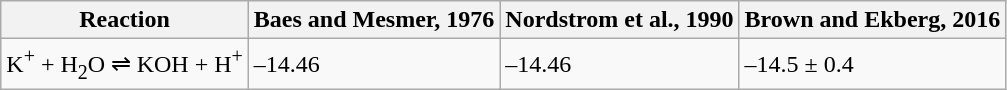<table class="wikitable">
<tr>
<th>Reaction</th>
<th>Baes and Mesmer, 1976</th>
<th>Nordstrom et al., 1990</th>
<th>Brown and Ekberg, 2016</th>
</tr>
<tr>
<td>K<sup>+</sup> + H<sub>2</sub>O ⇌ KOH + H<sup>+</sup></td>
<td>–14.46</td>
<td>–14.46</td>
<td>–14.5 ± 0.4</td>
</tr>
</table>
